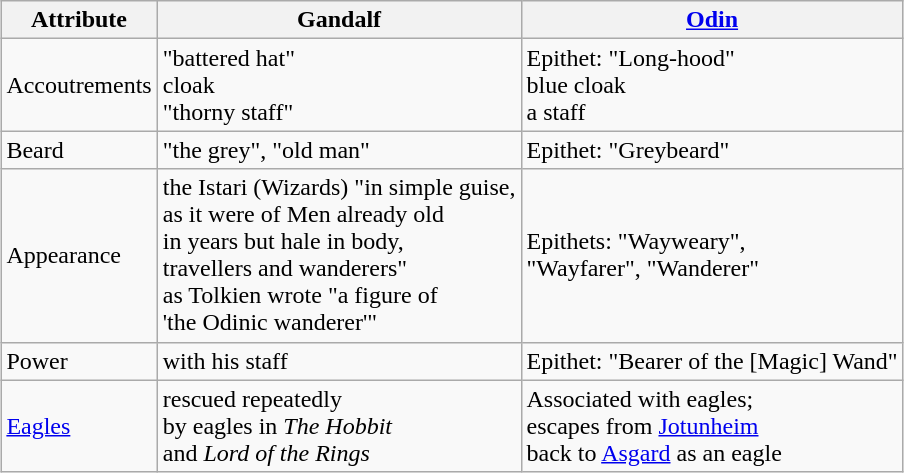<table class="wikitable" style="margin-left: auto; margin-right: auto; border: none;">
<tr>
<th>Attribute</th>
<th>Gandalf</th>
<th><a href='#'>Odin</a></th>
</tr>
<tr>
<td>Accoutrements</td>
<td>"battered hat"<br>cloak<br>"thorny staff"</td>
<td>Epithet: "Long-hood"<br>blue cloak<br>a staff</td>
</tr>
<tr>
<td>Beard</td>
<td>"the grey", "old man"</td>
<td>Epithet: "Greybeard"</td>
</tr>
<tr>
<td>Appearance</td>
<td>the Istari (Wizards) "in simple guise,<br>as it were of Men already old<br>in years but hale in body,<br>travellers and wanderers"<br>as Tolkien wrote "a figure of<br>'the Odinic wanderer'"</td>
<td>Epithets: "Wayweary",<br>"Wayfarer", "Wanderer"</td>
</tr>
<tr>
<td>Power</td>
<td>with his staff</td>
<td>Epithet: "Bearer of the [Magic] Wand"</td>
</tr>
<tr>
<td><a href='#'>Eagles</a></td>
<td>rescued repeatedly<br>by eagles in <em>The Hobbit</em><br>and <em>Lord of the Rings</em></td>
<td>Associated with eagles;<br>escapes from <a href='#'>Jotunheim</a><br>back to <a href='#'>Asgard</a> as an eagle</td>
</tr>
</table>
